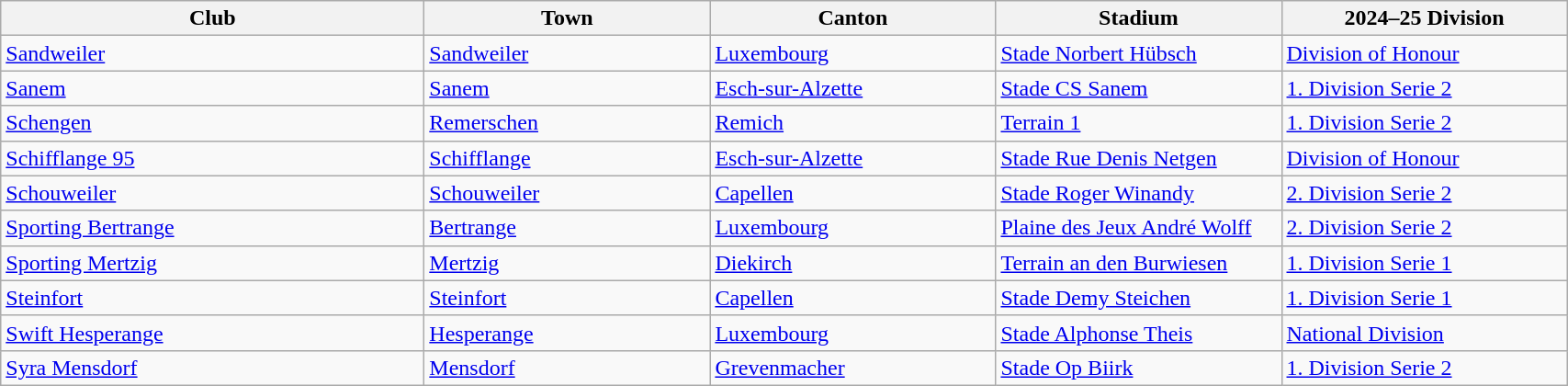<table class="wikitable">
<tr>
<th style="width:300px;">Club</th>
<th style="width:200px;">Town</th>
<th style="width:200px;">Canton</th>
<th style="width:200px;">Stadium</th>
<th style="width:200px;">2024–25 Division</th>
</tr>
<tr>
<td><a href='#'>Sandweiler</a></td>
<td><a href='#'>Sandweiler</a></td>
<td><a href='#'>Luxembourg</a></td>
<td><a href='#'>Stade Norbert Hübsch</a></td>
<td><a href='#'>Division of Honour</a></td>
</tr>
<tr>
<td><a href='#'>Sanem</a></td>
<td><a href='#'>Sanem</a></td>
<td><a href='#'>Esch-sur-Alzette</a></td>
<td><a href='#'>Stade CS Sanem</a></td>
<td><a href='#'>1. Division Serie 2</a></td>
</tr>
<tr>
<td><a href='#'>Schengen</a></td>
<td><a href='#'>Remerschen</a></td>
<td><a href='#'>Remich</a></td>
<td><a href='#'>Terrain 1</a></td>
<td><a href='#'>1. Division Serie 2</a></td>
</tr>
<tr>
<td><a href='#'>Schifflange 95</a></td>
<td><a href='#'>Schifflange</a></td>
<td><a href='#'>Esch-sur-Alzette</a></td>
<td><a href='#'>Stade Rue Denis Netgen</a></td>
<td><a href='#'>Division of Honour</a></td>
</tr>
<tr>
<td><a href='#'>Schouweiler</a></td>
<td><a href='#'>Schouweiler</a></td>
<td><a href='#'>Capellen</a></td>
<td><a href='#'>Stade Roger Winandy </a></td>
<td><a href='#'>2. Division Serie 2</a></td>
</tr>
<tr>
<td><a href='#'>Sporting Bertrange</a></td>
<td><a href='#'>Bertrange</a></td>
<td><a href='#'>Luxembourg</a></td>
<td><a href='#'>Plaine des Jeux André Wolff</a></td>
<td><a href='#'>2. Division Serie 2</a></td>
</tr>
<tr>
<td><a href='#'>Sporting Mertzig</a></td>
<td><a href='#'>Mertzig</a></td>
<td><a href='#'>Diekirch</a></td>
<td><a href='#'>Terrain an den Burwiesen</a></td>
<td><a href='#'>1. Division Serie 1</a></td>
</tr>
<tr>
<td><a href='#'>Steinfort</a></td>
<td><a href='#'>Steinfort</a></td>
<td><a href='#'>Capellen</a></td>
<td><a href='#'>Stade Demy Steichen</a></td>
<td><a href='#'>1. Division Serie 1</a></td>
</tr>
<tr>
<td><a href='#'>Swift Hesperange</a></td>
<td><a href='#'>Hesperange</a></td>
<td><a href='#'>Luxembourg</a></td>
<td><a href='#'>Stade Alphonse Theis</a></td>
<td><a href='#'>National Division</a></td>
</tr>
<tr>
<td><a href='#'>Syra Mensdorf</a></td>
<td><a href='#'>Mensdorf</a></td>
<td><a href='#'>Grevenmacher</a></td>
<td><a href='#'>Stade Op Biirk</a></td>
<td><a href='#'>1. Division Serie 2</a></td>
</tr>
</table>
